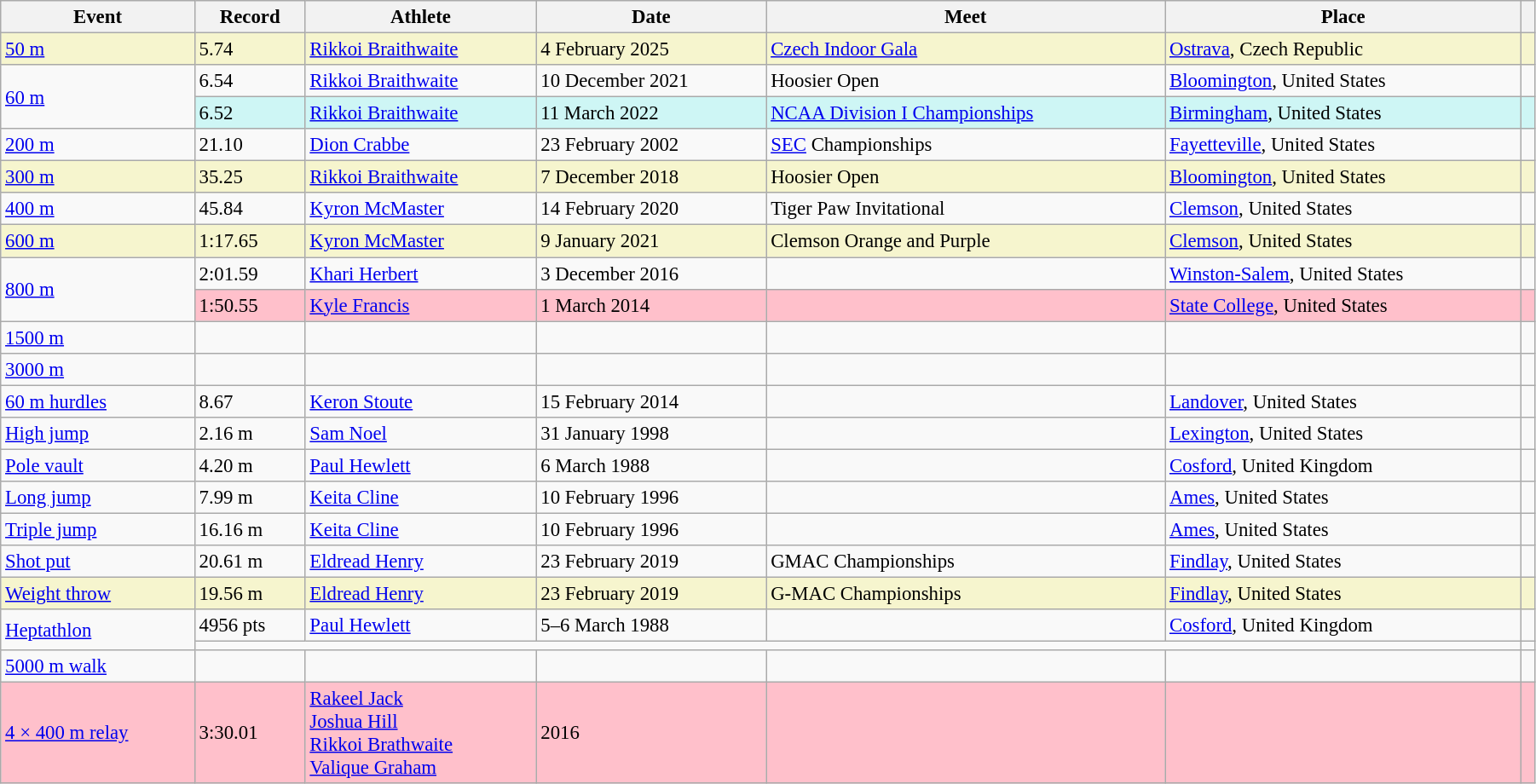<table class="wikitable" style="font-size:95%; width: 95%;">
<tr>
<th>Event</th>
<th>Record</th>
<th>Athlete</th>
<th>Date</th>
<th>Meet</th>
<th>Place</th>
<th></th>
</tr>
<tr style="background:#f6F5CE;">
<td><a href='#'>50 m</a></td>
<td>5.74</td>
<td><a href='#'>Rikkoi Braithwaite</a></td>
<td>4 February 2025</td>
<td><a href='#'>Czech Indoor Gala</a></td>
<td><a href='#'>Ostrava</a>, Czech Republic</td>
<td></td>
</tr>
<tr>
<td rowspan=2><a href='#'>60 m</a></td>
<td>6.54</td>
<td><a href='#'>Rikkoi Braithwaite</a></td>
<td>10 December 2021</td>
<td>Hoosier Open</td>
<td><a href='#'>Bloomington</a>, United States</td>
<td></td>
</tr>
<tr bgcolor=#CEF6F5>
<td>6.52</td>
<td><a href='#'>Rikkoi Braithwaite</a></td>
<td>11 March 2022</td>
<td><a href='#'>NCAA Division I Championships</a></td>
<td><a href='#'>Birmingham</a>, United States</td>
<td></td>
</tr>
<tr>
<td><a href='#'>200 m</a></td>
<td>21.10</td>
<td><a href='#'>Dion Crabbe</a></td>
<td>23 February 2002</td>
<td><a href='#'>SEC</a> Championships</td>
<td><a href='#'>Fayetteville</a>, United States</td>
<td></td>
</tr>
<tr style="background:#f6F5CE;">
<td><a href='#'>300 m</a></td>
<td>35.25</td>
<td><a href='#'>Rikkoi Braithwaite</a></td>
<td>7 December 2018</td>
<td>Hoosier Open</td>
<td><a href='#'>Bloomington</a>, United States</td>
<td></td>
</tr>
<tr>
<td><a href='#'>400 m</a></td>
<td>45.84</td>
<td><a href='#'>Kyron McMaster</a></td>
<td>14 February 2020</td>
<td>Tiger Paw Invitational</td>
<td><a href='#'>Clemson</a>, United States</td>
<td></td>
</tr>
<tr style="background:#f6F5CE;">
<td><a href='#'>600 m</a></td>
<td>1:17.65</td>
<td><a href='#'>Kyron McMaster</a></td>
<td>9 January 2021</td>
<td>Clemson Orange and Purple</td>
<td><a href='#'>Clemson</a>, United States</td>
<td></td>
</tr>
<tr>
<td rowspan=2><a href='#'>800 m</a></td>
<td>2:01.59</td>
<td><a href='#'>Khari Herbert</a></td>
<td>3 December 2016</td>
<td></td>
<td><a href='#'>Winston-Salem</a>, United States</td>
<td></td>
</tr>
<tr style="background:pink">
<td>1:50.55</td>
<td><a href='#'>Kyle Francis</a></td>
<td>1 March 2014</td>
<td></td>
<td><a href='#'>State College</a>, United States</td>
<td></td>
</tr>
<tr>
<td><a href='#'>1500 m</a></td>
<td></td>
<td></td>
<td></td>
<td></td>
<td></td>
<td></td>
</tr>
<tr>
<td><a href='#'>3000 m</a></td>
<td></td>
<td></td>
<td></td>
<td></td>
<td></td>
<td></td>
</tr>
<tr>
<td><a href='#'>60 m hurdles</a></td>
<td>8.67</td>
<td><a href='#'>Keron Stoute</a></td>
<td>15 February 2014</td>
<td></td>
<td><a href='#'>Landover</a>, United States</td>
<td></td>
</tr>
<tr>
<td><a href='#'>High jump</a></td>
<td>2.16 m</td>
<td><a href='#'>Sam Noel</a></td>
<td>31 January 1998</td>
<td></td>
<td><a href='#'>Lexington</a>, United States</td>
<td></td>
</tr>
<tr>
<td><a href='#'>Pole vault</a></td>
<td>4.20 m</td>
<td><a href='#'>Paul Hewlett</a></td>
<td>6 March 1988</td>
<td></td>
<td><a href='#'>Cosford</a>, United Kingdom</td>
<td></td>
</tr>
<tr>
<td><a href='#'>Long jump</a></td>
<td>7.99 m</td>
<td><a href='#'>Keita Cline</a></td>
<td>10 February 1996</td>
<td></td>
<td><a href='#'>Ames</a>, United States</td>
<td></td>
</tr>
<tr>
<td><a href='#'>Triple jump</a></td>
<td>16.16 m</td>
<td><a href='#'>Keita Cline</a></td>
<td>10 February 1996</td>
<td></td>
<td><a href='#'>Ames</a>, United States</td>
<td></td>
</tr>
<tr>
<td><a href='#'>Shot put</a></td>
<td>20.61 m</td>
<td><a href='#'>Eldread Henry</a></td>
<td>23 February 2019</td>
<td>GMAC Championships</td>
<td><a href='#'>Findlay</a>, United States</td>
<td></td>
</tr>
<tr style="background:#f6F5CE;">
<td><a href='#'>Weight throw</a></td>
<td>19.56 m</td>
<td><a href='#'>Eldread Henry</a></td>
<td>23 February 2019</td>
<td>G-MAC Championships</td>
<td><a href='#'>Findlay</a>, United States</td>
<td></td>
</tr>
<tr>
<td rowspan=2><a href='#'>Heptathlon</a></td>
<td>4956 pts</td>
<td><a href='#'>Paul Hewlett</a></td>
<td>5–6 March 1988</td>
<td></td>
<td><a href='#'>Cosford</a>, United Kingdom</td>
<td></td>
</tr>
<tr>
<td colspan=5></td>
<td></td>
</tr>
<tr>
<td><a href='#'>5000 m walk</a></td>
<td></td>
<td></td>
<td></td>
<td></td>
<td></td>
<td></td>
</tr>
<tr style="background:pink">
<td><a href='#'>4 × 400 m relay</a></td>
<td>3:30.01</td>
<td><a href='#'>Rakeel Jack</a><br><a href='#'>Joshua Hill</a><br><a href='#'>Rikkoi Brathwaite</a><br><a href='#'>Valique Graham</a></td>
<td>2016</td>
<td></td>
<td></td>
<td></td>
</tr>
</table>
